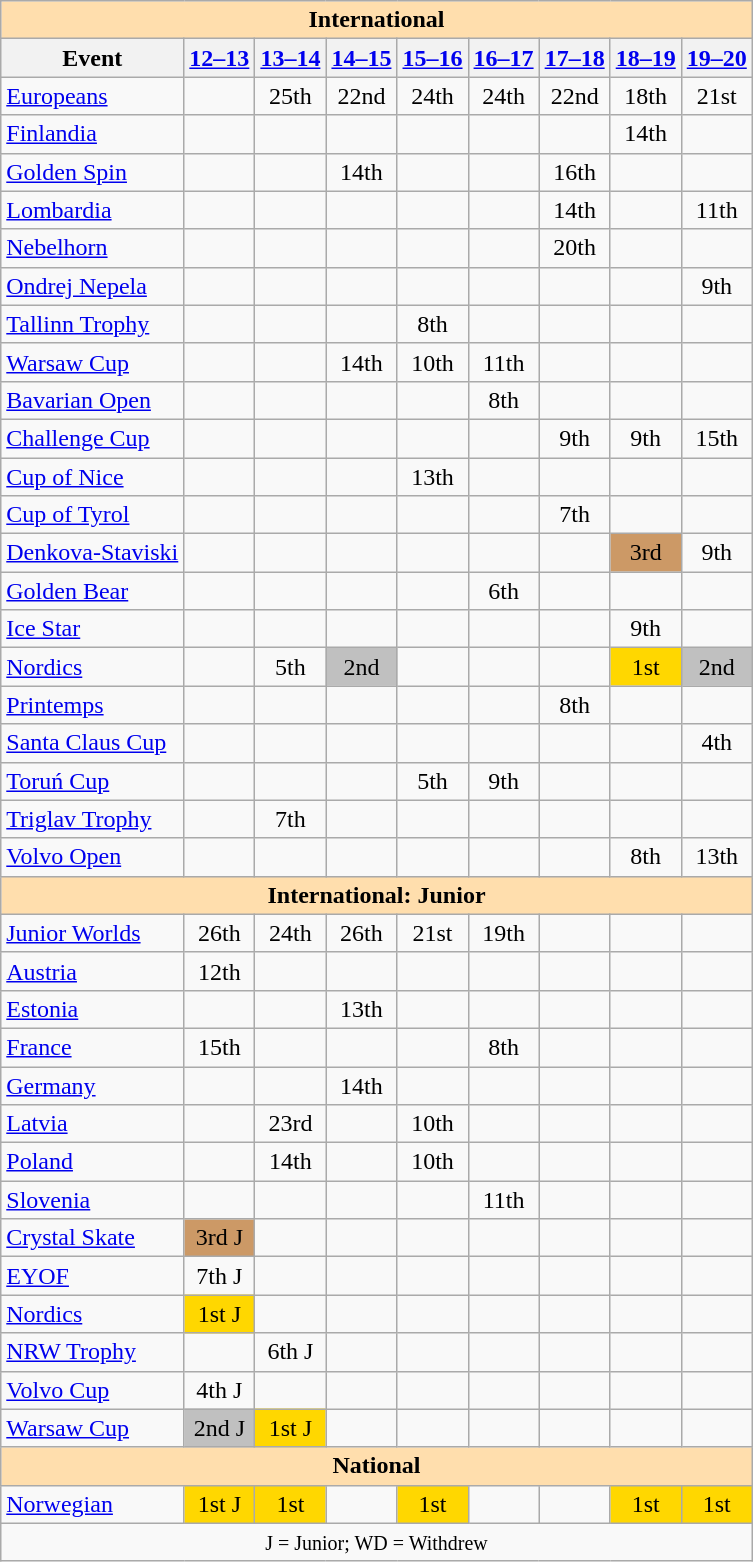<table class="wikitable" style="text-align:center">
<tr>
<th colspan="9" style="background-color: #ffdead; " align="center">International</th>
</tr>
<tr>
<th>Event</th>
<th><a href='#'>12–13</a></th>
<th><a href='#'>13–14</a></th>
<th><a href='#'>14–15</a></th>
<th><a href='#'>15–16</a></th>
<th><a href='#'>16–17</a></th>
<th><a href='#'>17–18</a></th>
<th><a href='#'>18–19</a></th>
<th><a href='#'>19–20</a></th>
</tr>
<tr>
<td align=left><a href='#'>Europeans</a></td>
<td></td>
<td>25th</td>
<td>22nd</td>
<td>24th</td>
<td>24th</td>
<td>22nd</td>
<td>18th</td>
<td>21st</td>
</tr>
<tr>
<td align=left> <a href='#'>Finlandia</a></td>
<td></td>
<td></td>
<td></td>
<td></td>
<td></td>
<td></td>
<td>14th</td>
<td></td>
</tr>
<tr>
<td align=left> <a href='#'>Golden Spin</a></td>
<td></td>
<td></td>
<td>14th</td>
<td></td>
<td></td>
<td>16th</td>
<td></td>
<td></td>
</tr>
<tr>
<td align=left> <a href='#'>Lombardia</a></td>
<td></td>
<td></td>
<td></td>
<td></td>
<td></td>
<td>14th</td>
<td></td>
<td>11th</td>
</tr>
<tr>
<td align=left> <a href='#'>Nebelhorn</a></td>
<td></td>
<td></td>
<td></td>
<td></td>
<td></td>
<td>20th</td>
<td></td>
<td></td>
</tr>
<tr>
<td align=left> <a href='#'>Ondrej Nepela</a></td>
<td></td>
<td></td>
<td></td>
<td></td>
<td></td>
<td></td>
<td></td>
<td>9th</td>
</tr>
<tr>
<td align=left> <a href='#'>Tallinn Trophy</a></td>
<td></td>
<td></td>
<td></td>
<td>8th</td>
<td></td>
<td></td>
<td></td>
<td></td>
</tr>
<tr>
<td align=left> <a href='#'>Warsaw Cup</a></td>
<td></td>
<td></td>
<td>14th</td>
<td>10th</td>
<td>11th</td>
<td></td>
<td></td>
<td></td>
</tr>
<tr>
<td align=left><a href='#'>Bavarian Open</a></td>
<td></td>
<td></td>
<td></td>
<td></td>
<td>8th</td>
<td></td>
<td></td>
<td></td>
</tr>
<tr>
<td align=left><a href='#'>Challenge Cup</a></td>
<td></td>
<td></td>
<td></td>
<td></td>
<td></td>
<td>9th</td>
<td>9th</td>
<td>15th</td>
</tr>
<tr>
<td align=left><a href='#'>Cup of Nice</a></td>
<td></td>
<td></td>
<td></td>
<td>13th</td>
<td></td>
<td></td>
<td></td>
<td></td>
</tr>
<tr>
<td align=left><a href='#'>Cup of Tyrol</a></td>
<td></td>
<td></td>
<td></td>
<td></td>
<td></td>
<td>7th</td>
<td></td>
<td></td>
</tr>
<tr>
<td align=left><a href='#'>Denkova-Staviski</a></td>
<td></td>
<td></td>
<td></td>
<td></td>
<td></td>
<td></td>
<td bgcolor=cc9966>3rd</td>
<td>9th</td>
</tr>
<tr>
<td align=left><a href='#'>Golden Bear</a></td>
<td></td>
<td></td>
<td></td>
<td></td>
<td>6th</td>
<td></td>
<td></td>
<td></td>
</tr>
<tr>
<td align=left><a href='#'>Ice Star</a></td>
<td></td>
<td></td>
<td></td>
<td></td>
<td></td>
<td></td>
<td>9th</td>
<td></td>
</tr>
<tr>
<td align=left><a href='#'>Nordics</a></td>
<td></td>
<td>5th</td>
<td bgcolor=silver>2nd</td>
<td></td>
<td></td>
<td></td>
<td bgcolor=gold>1st</td>
<td bgcolor=silver>2nd</td>
</tr>
<tr>
<td align=left><a href='#'>Printemps</a></td>
<td></td>
<td></td>
<td></td>
<td></td>
<td></td>
<td>8th</td>
<td></td>
<td></td>
</tr>
<tr>
<td align=left><a href='#'>Santa Claus Cup</a></td>
<td></td>
<td></td>
<td></td>
<td></td>
<td></td>
<td></td>
<td></td>
<td>4th</td>
</tr>
<tr>
<td align=left><a href='#'>Toruń Cup</a></td>
<td></td>
<td></td>
<td></td>
<td>5th</td>
<td>9th</td>
<td></td>
<td></td>
<td></td>
</tr>
<tr>
<td align=left><a href='#'>Triglav Trophy</a></td>
<td></td>
<td>7th</td>
<td></td>
<td></td>
<td></td>
<td></td>
<td></td>
<td></td>
</tr>
<tr>
<td align=left><a href='#'>Volvo Open</a></td>
<td></td>
<td></td>
<td></td>
<td></td>
<td></td>
<td></td>
<td>8th</td>
<td>13th</td>
</tr>
<tr>
<th colspan="9" style="background-color: #ffdead; " align="center">International: Junior</th>
</tr>
<tr>
<td align=left><a href='#'>Junior Worlds</a></td>
<td>26th</td>
<td>24th</td>
<td>26th</td>
<td>21st</td>
<td>19th</td>
<td></td>
<td></td>
<td></td>
</tr>
<tr>
<td align=left> <a href='#'>Austria</a></td>
<td>12th</td>
<td></td>
<td></td>
<td></td>
<td></td>
<td></td>
<td></td>
<td></td>
</tr>
<tr>
<td align=left> <a href='#'>Estonia</a></td>
<td></td>
<td></td>
<td>13th</td>
<td></td>
<td></td>
<td></td>
<td></td>
<td></td>
</tr>
<tr>
<td align=left> <a href='#'>France</a></td>
<td>15th</td>
<td></td>
<td></td>
<td></td>
<td>8th</td>
<td></td>
<td></td>
<td></td>
</tr>
<tr>
<td align=left> <a href='#'>Germany</a></td>
<td></td>
<td></td>
<td>14th</td>
<td></td>
<td></td>
<td></td>
<td></td>
<td></td>
</tr>
<tr>
<td align=left> <a href='#'>Latvia</a></td>
<td></td>
<td>23rd</td>
<td></td>
<td>10th</td>
<td></td>
<td></td>
<td></td>
<td></td>
</tr>
<tr>
<td align=left> <a href='#'>Poland</a></td>
<td></td>
<td>14th</td>
<td></td>
<td>10th</td>
<td></td>
<td></td>
<td></td>
<td></td>
</tr>
<tr>
<td align=left> <a href='#'>Slovenia</a></td>
<td></td>
<td></td>
<td></td>
<td></td>
<td>11th</td>
<td></td>
<td></td>
<td></td>
</tr>
<tr>
<td align=left><a href='#'>Crystal Skate</a></td>
<td bgcolor="cc9966">3rd J</td>
<td></td>
<td></td>
<td></td>
<td></td>
<td></td>
<td></td>
<td></td>
</tr>
<tr>
<td align=left><a href='#'>EYOF</a></td>
<td>7th J</td>
<td></td>
<td></td>
<td></td>
<td></td>
<td></td>
<td></td>
<td></td>
</tr>
<tr>
<td align=left><a href='#'>Nordics</a></td>
<td bgcolor="gold">1st J</td>
<td></td>
<td></td>
<td></td>
<td></td>
<td></td>
<td></td>
<td></td>
</tr>
<tr>
<td align=left><a href='#'>NRW Trophy</a></td>
<td></td>
<td>6th J</td>
<td></td>
<td></td>
<td></td>
<td></td>
<td></td>
<td></td>
</tr>
<tr>
<td align=left><a href='#'>Volvo Cup</a></td>
<td>4th J</td>
<td></td>
<td></td>
<td></td>
<td></td>
<td></td>
<td></td>
<td></td>
</tr>
<tr>
<td align=left><a href='#'>Warsaw Cup</a></td>
<td bgcolor="silver">2nd J</td>
<td bgcolor=gold>1st J</td>
<td></td>
<td></td>
<td></td>
<td></td>
<td></td>
<td></td>
</tr>
<tr>
<th colspan="9" style="background-color: #ffdead; " align="center">National</th>
</tr>
<tr>
<td align="left"><a href='#'>Norwegian</a></td>
<td bgcolor="gold">1st J</td>
<td bgcolor="gold">1st</td>
<td></td>
<td bgcolor="gold">1st</td>
<td></td>
<td></td>
<td bgcolor="gold">1st</td>
<td bgcolor="gold">1st</td>
</tr>
<tr>
<td colspan="9" align="center"><small> J = Junior; WD = Withdrew </small></td>
</tr>
</table>
